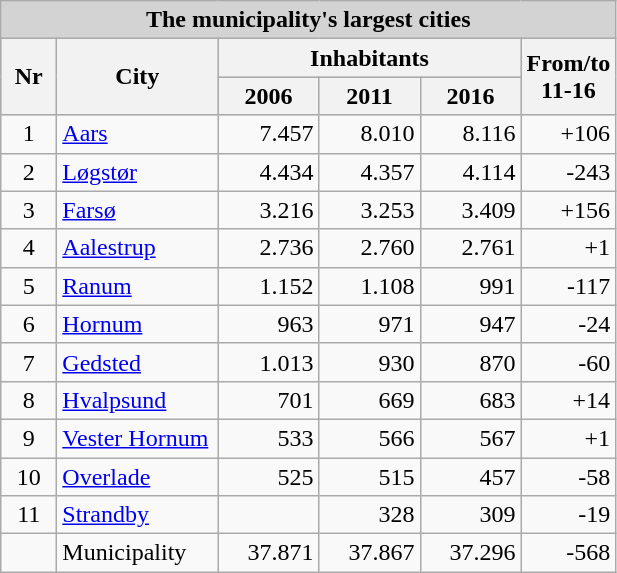<table class="wikitable">
<tr>
<td colspan="6" align="center" bgcolor="lightgrey"><strong>The municipality's largest cities</strong></td>
</tr>
<tr bgcolor="#CCCCCC">
<th rowspan=2 width=30>Nr</th>
<th rowspan=2 width=100>City</th>
<th colspan=3>Inhabitants</th>
<th rowspan="2">From/to<br>11-16</th>
</tr>
<tr bgcolor="#CCCCCC">
<th width=60>2006</th>
<th width=60>2011</th>
<th width=60>2016</th>
</tr>
<tr>
<td align=center>1</td>
<td><a href='#'>Aars</a></td>
<td align=right>7.457</td>
<td align=right>8.010</td>
<td align=right>8.116</td>
<td align="right">+106</td>
</tr>
<tr>
<td align=center>2</td>
<td><a href='#'>Løgstør</a></td>
<td align=right>4.434</td>
<td align=right>4.357</td>
<td align=right>4.114</td>
<td align="right">-243</td>
</tr>
<tr>
<td align=center>3</td>
<td><a href='#'>Farsø</a></td>
<td align=right>3.216</td>
<td align=right>3.253</td>
<td align=right>3.409</td>
<td align="right">+156</td>
</tr>
<tr>
<td align=center>4</td>
<td><a href='#'>Aalestrup</a></td>
<td align=right>2.736</td>
<td align=right>2.760</td>
<td align=right>2.761</td>
<td align="right">+1</td>
</tr>
<tr>
<td align=center>5</td>
<td><a href='#'>Ranum</a></td>
<td align=right>1.152</td>
<td align=right>1.108</td>
<td align=right>991</td>
<td align="right">-117</td>
</tr>
<tr>
<td align=center>6</td>
<td><a href='#'>Hornum</a></td>
<td align=right>963</td>
<td align=right>971</td>
<td align=right>947</td>
<td align="right">-24</td>
</tr>
<tr>
<td align=center>7</td>
<td><a href='#'>Gedsted</a></td>
<td align=right>1.013</td>
<td align=right>930</td>
<td align=right>870</td>
<td align="right">-60</td>
</tr>
<tr>
<td align=center>8</td>
<td><a href='#'>Hvalpsund</a></td>
<td align=right>701</td>
<td align=right>669</td>
<td align=right>683</td>
<td align="right">+14</td>
</tr>
<tr>
<td align=center>9</td>
<td><a href='#'>Vester Hornum</a></td>
<td align=right>533</td>
<td align=right>566</td>
<td align=right>567</td>
<td align="right">+1</td>
</tr>
<tr>
<td align=center>10</td>
<td><a href='#'>Overlade</a></td>
<td align=right>525</td>
<td align=right>515</td>
<td align=right>457</td>
<td align="right">-58</td>
</tr>
<tr>
<td align=center>11</td>
<td><a href='#'>Strandby</a></td>
<td align=right></td>
<td align=right>328</td>
<td align=right>309</td>
<td align=right>-19</td>
</tr>
<tr>
<td></td>
<td>Municipality</td>
<td align=right>37.871</td>
<td align=right>37.867</td>
<td align=right>37.296</td>
<td align=right>-568</td>
</tr>
</table>
